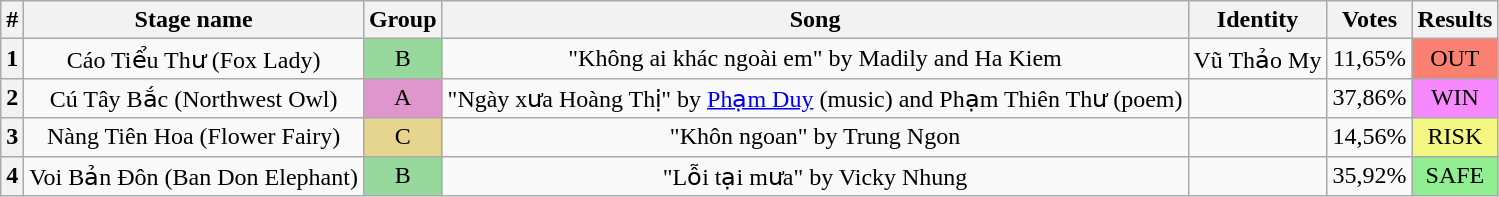<table class="wikitable plainrowheaders" style="text-align: center;">
<tr>
<th>#</th>
<th>Stage name</th>
<th>Group</th>
<th>Song</th>
<th>Identity</th>
<th>Votes</th>
<th>Results</th>
</tr>
<tr>
<th>1</th>
<td>Cáo Tiểu Thư (Fox Lady)</td>
<td bgcolor="#97D89D">B</td>
<td>"Không ai khác ngoài em" by Madily and Ha Kiem</td>
<td>Vũ Thảo My</td>
<td>11,65%</td>
<td bgcolor=salmon>OUT</td>
</tr>
<tr>
<th>2</th>
<td>Cú Tây Bắc (Northwest Owl)</td>
<td bgcolor="#DE96CD">A</td>
<td>"Ngày xưa Hoàng Thị" by <a href='#'>Phạm Duy</a> (music) and Phạm Thiên Thư (poem)</td>
<td></td>
<td>37,86%</td>
<td bgcolor=#F888FD>WIN</td>
</tr>
<tr>
<th>3</th>
<td>Nàng Tiên Hoa (Flower Fairy)</td>
<td bgcolor="#E5D58E">C</td>
<td>"Khôn ngoan" by Trung Ngon</td>
<td></td>
<td>14,56%</td>
<td bgcolor=#F3F781>RISK</td>
</tr>
<tr>
<th>4</th>
<td>Voi Bản Đôn (Ban Don Elephant)</td>
<td bgcolor="#97D89D">B</td>
<td>"Lỗi tại mưa" by Vicky Nhung</td>
<td></td>
<td>35,92%</td>
<td bgcolor=lightgreen>SAFE</td>
</tr>
</table>
